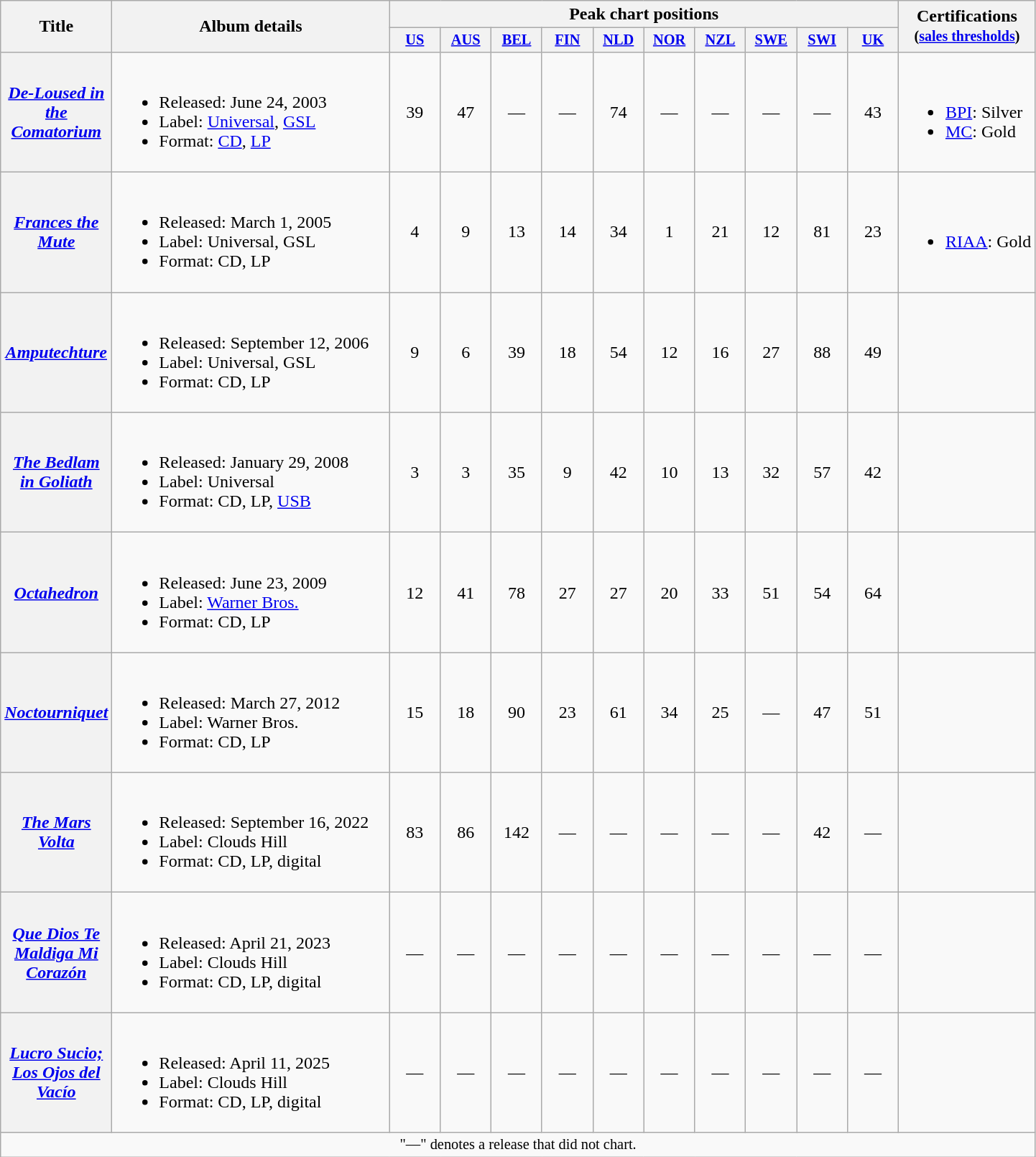<table class ="wikitable plainrowheaders">
<tr>
<th rowspan="2" width="35">Title</th>
<th rowspan="2" width="250">Album details</th>
<th colspan="10">Peak chart positions</th>
<th rowspan="2" width="120">Certifications<br><small>(<a href='#'>sales thresholds</a>)</small></th>
</tr>
<tr>
<th style="width:3em;font-size:85%"><a href='#'>US</a><br></th>
<th style="width:3em;font-size:85%"><a href='#'>AUS</a><br></th>
<th style="width:3em;font-size:85%"><a href='#'>BEL</a><br></th>
<th style="width:3em;font-size:85%"><a href='#'>FIN</a><br></th>
<th style="width:3em;font-size:85%"><a href='#'>NLD</a><br></th>
<th style="width:3em;font-size:85%"><a href='#'>NOR</a><br></th>
<th style="width:3em;font-size:85%"><a href='#'>NZL</a><br></th>
<th style="width:3em;font-size:85%"><a href='#'>SWE</a><br></th>
<th style="width:3em;font-size:85%"><a href='#'>SWI</a><br></th>
<th style="width:3em;font-size:85%"><a href='#'>UK</a><br></th>
</tr>
<tr>
<th scope="row"><em><a href='#'>De-Loused in the Comatorium</a></em></th>
<td><br><ul><li>Released: June 24, 2003</li><li>Label: <a href='#'>Universal</a>, <a href='#'>GSL</a></li><li>Format: <a href='#'>CD</a>, <a href='#'>LP</a></li></ul></td>
<td align="center">39</td>
<td align="center">47</td>
<td align="center">—</td>
<td align="center">—</td>
<td align="center">74</td>
<td align="center">—</td>
<td align="center">—</td>
<td align="center">—</td>
<td align="center">—</td>
<td align="center">43</td>
<td><br><ul><li><a href='#'>BPI</a>: Silver</li><li><a href='#'>MC</a>: Gold</li></ul></td>
</tr>
<tr>
<th scope="row"><em><a href='#'>Frances the Mute</a></em></th>
<td><br><ul><li>Released: March 1, 2005</li><li>Label: Universal, GSL</li><li>Format: CD, LP</li></ul></td>
<td align="center">4</td>
<td align="center">9</td>
<td align="center">13</td>
<td align="center">14</td>
<td align="center">34</td>
<td align="center">1</td>
<td align="center">21</td>
<td align="center">12</td>
<td align="center">81</td>
<td align="center">23</td>
<td><br><ul><li><a href='#'>RIAA</a>: Gold</li></ul></td>
</tr>
<tr>
<th scope="row"><em><a href='#'>Amputechture</a></em></th>
<td><br><ul><li>Released: September 12, 2006</li><li>Label: Universal, GSL</li><li>Format: CD, LP</li></ul></td>
<td align="center">9</td>
<td align="center">6</td>
<td align="center">39</td>
<td align="center">18</td>
<td align="center">54</td>
<td align="center">12</td>
<td align="center">16</td>
<td align="center">27</td>
<td align="center">88</td>
<td align="center">49</td>
<td></td>
</tr>
<tr>
<th scope="row"><em><a href='#'>The Bedlam in Goliath</a></em></th>
<td><br><ul><li>Released: January 29, 2008</li><li>Label: Universal</li><li>Format: CD, LP, <a href='#'>USB</a></li></ul></td>
<td align="center">3</td>
<td align="center">3</td>
<td align="center">35</td>
<td align="center">9</td>
<td align="center">42</td>
<td align="center">10</td>
<td align="center">13</td>
<td align="center">32</td>
<td align="center">57</td>
<td align="center">42</td>
<td></td>
</tr>
<tr>
<th scope="row"><em><a href='#'>Octahedron</a></em></th>
<td><br><ul><li>Released: June 23, 2009</li><li>Label: <a href='#'>Warner Bros.</a></li><li>Format: CD, LP</li></ul></td>
<td align="center">12</td>
<td align="center">41</td>
<td align="center">78</td>
<td align="center">27</td>
<td align="center">27</td>
<td align="center">20</td>
<td align="center">33</td>
<td align="center">51</td>
<td align="center">54</td>
<td align="center">64</td>
<td></td>
</tr>
<tr>
<th scope="row"><em><a href='#'>Noctourniquet</a></em></th>
<td><br><ul><li>Released: March 27, 2012</li><li>Label: Warner Bros.</li><li>Format: CD, LP</li></ul></td>
<td align="center">15</td>
<td align="center">18</td>
<td align="center">90</td>
<td align="center">23</td>
<td align="center">61</td>
<td align="center">34</td>
<td align="center">25</td>
<td align="center">—</td>
<td align="center">47</td>
<td align="center">51</td>
<td></td>
</tr>
<tr>
<th scope="row"><em><a href='#'>The Mars Volta</a></em></th>
<td><br><ul><li>Released: September 16, 2022</li><li>Label: Clouds Hill</li><li>Format: CD, LP, digital</li></ul></td>
<td align="center">83</td>
<td align="center">86</td>
<td align="center">142</td>
<td align="center">—</td>
<td align="center">—</td>
<td align="center">—</td>
<td align="center">—</td>
<td align="center">—</td>
<td align="center">42</td>
<td align="center">—</td>
<td></td>
</tr>
<tr>
<th scope="row"><em><a href='#'>Que Dios Te Maldiga Mi Corazón</a></em></th>
<td><br><ul><li>Released: April 21, 2023</li><li>Label: Clouds Hill</li><li>Format: CD, LP, digital</li></ul></td>
<td align="center">—</td>
<td align="center">—</td>
<td align="center">—</td>
<td align="center">—</td>
<td align="center">—</td>
<td align="center">—</td>
<td align="center">—</td>
<td align="center">—</td>
<td align="center">—</td>
<td align="center">—</td>
<td></td>
</tr>
<tr>
<th scope="row"><em><a href='#'>Lucro Sucio; Los Ojos del Vacío </a></em></th>
<td><br><ul><li>Released: April 11, 2025</li><li>Label: Clouds Hill</li><li>Format: CD, LP, digital</li></ul></td>
<td align="center">—</td>
<td align="center">—</td>
<td align="center">—</td>
<td align="center">—</td>
<td align="center">—</td>
<td align="center">—</td>
<td align="center">—</td>
<td align="center">—</td>
<td align="center">—</td>
<td align="center">—</td>
<td></td>
</tr>
<tr>
<td align="center" colspan="13" style="font-size: 85%">"—" denotes a release that did not chart.</td>
</tr>
</table>
